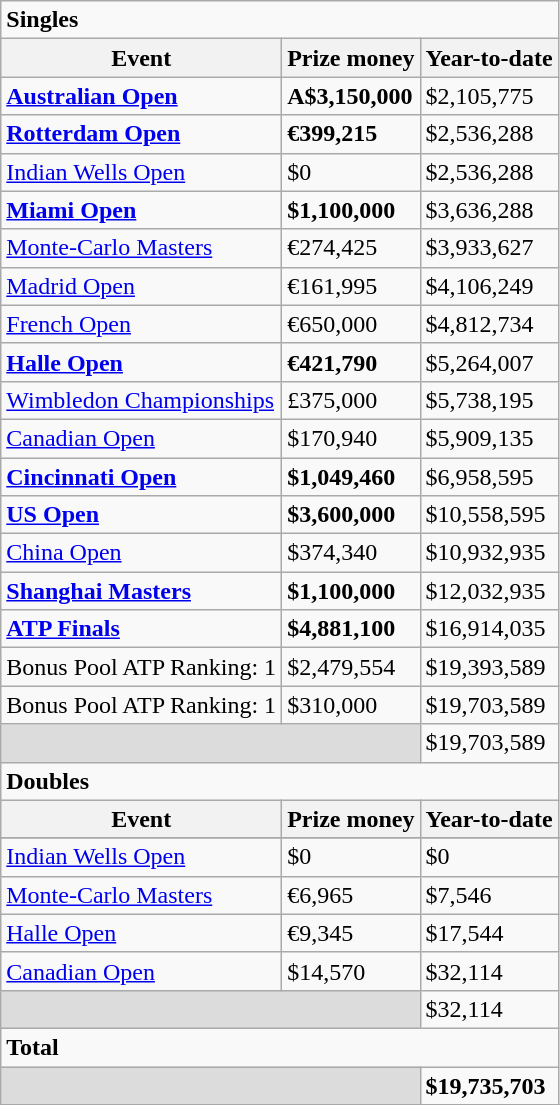<table class="wikitable sortable">
<tr>
<td colspan=3><strong>Singles</strong></td>
</tr>
<tr>
<th>Event</th>
<th>Prize money</th>
<th>Year-to-date</th>
</tr>
<tr>
<td><strong><a href='#'>Australian Open</a></strong></td>
<td><strong>A$3,150,000</strong></td>
<td>$2,105,775</td>
</tr>
<tr>
<td><strong><a href='#'>Rotterdam Open</a></strong></td>
<td><strong>€399,215</strong></td>
<td>$2,536,288</td>
</tr>
<tr>
<td><a href='#'>Indian Wells Open</a></td>
<td>$0</td>
<td>$2,536,288</td>
</tr>
<tr>
<td><strong><a href='#'>Miami Open</a></strong></td>
<td><strong>$1,100,000</strong></td>
<td>$3,636,288</td>
</tr>
<tr>
<td><a href='#'>Monte-Carlo Masters</a></td>
<td>€274,425</td>
<td>$3,933,627</td>
</tr>
<tr>
<td><a href='#'>Madrid Open</a></td>
<td>€161,995</td>
<td>$4,106,249</td>
</tr>
<tr>
<td><a href='#'>French Open</a></td>
<td>€650,000</td>
<td>$4,812,734</td>
</tr>
<tr>
<td><strong><a href='#'>Halle Open</a></strong></td>
<td><strong>€421,790</strong></td>
<td>$5,264,007</td>
</tr>
<tr>
<td><a href='#'>Wimbledon Championships</a></td>
<td>£375,000</td>
<td>$5,738,195</td>
</tr>
<tr>
<td><a href='#'>Canadian Open</a></td>
<td>$170,940</td>
<td>$5,909,135</td>
</tr>
<tr>
<td><strong><a href='#'>Cincinnati Open</a></strong></td>
<td><strong>$1,049,460</strong></td>
<td>$6,958,595</td>
</tr>
<tr>
<td><strong><a href='#'>US Open</a></strong></td>
<td><strong>$3,600,000</strong></td>
<td>$10,558,595</td>
</tr>
<tr>
<td><a href='#'>China Open</a></td>
<td>$374,340</td>
<td>$10,932,935</td>
</tr>
<tr>
<td><strong><a href='#'>Shanghai Masters</a></strong></td>
<td><strong>$1,100,000</strong></td>
<td>$12,032,935</td>
</tr>
<tr>
<td><strong><a href='#'>ATP Finals</a></strong></td>
<td><strong>$4,881,100</strong></td>
<td>$16,914,035</td>
</tr>
<tr>
<td>Bonus Pool ATP Ranking: 1</td>
<td>$2,479,554</td>
<td>$19,393,589</td>
</tr>
<tr>
<td>Bonus Pool ATP Ranking: 1</td>
<td>$310,000</td>
<td>$19,703,589</td>
</tr>
<tr class="sortbottom">
<td colspan=2 bgcolor=#DCDCDC></td>
<td>$19,703,589</td>
</tr>
<tr>
<td colspan=3><strong>Doubles</strong></td>
</tr>
<tr>
<th>Event</th>
<th>Prize money</th>
<th>Year-to-date</th>
</tr>
<tr class="sortbottom">
</tr>
<tr>
<td><a href='#'>Indian Wells Open</a></td>
<td>$0</td>
<td>$0</td>
</tr>
<tr>
<td><a href='#'>Monte-Carlo Masters</a></td>
<td>€6,965</td>
<td>$7,546</td>
</tr>
<tr>
<td><a href='#'>Halle Open</a></td>
<td>€9,345</td>
<td>$17,544</td>
</tr>
<tr>
<td><a href='#'>Canadian Open</a></td>
<td>$14,570</td>
<td>$32,114</td>
</tr>
<tr>
<td colspan=2 bgcolor=#DCDCDC></td>
<td>$32,114</td>
</tr>
<tr>
<td colspan=3><strong>Total</strong></td>
</tr>
<tr class="sortbottom">
<td colspan=2 bgcolor=#DCDCDC></td>
<td><strong>$19,735,703</strong></td>
</tr>
<tr>
</tr>
</table>
